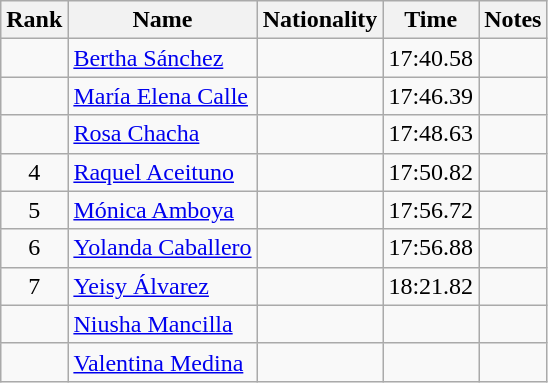<table class="wikitable sortable" style="text-align:center">
<tr>
<th>Rank</th>
<th>Name</th>
<th>Nationality</th>
<th>Time</th>
<th>Notes</th>
</tr>
<tr>
<td></td>
<td align=left><a href='#'>Bertha Sánchez</a></td>
<td align=left></td>
<td>17:40.58</td>
<td></td>
</tr>
<tr>
<td></td>
<td align=left><a href='#'>María Elena Calle</a></td>
<td align=left></td>
<td>17:46.39</td>
<td></td>
</tr>
<tr>
<td></td>
<td align=left><a href='#'>Rosa Chacha</a></td>
<td align=left></td>
<td>17:48.63</td>
<td></td>
</tr>
<tr>
<td>4</td>
<td align=left><a href='#'>Raquel Aceituno</a></td>
<td align=left></td>
<td>17:50.82</td>
<td></td>
</tr>
<tr>
<td>5</td>
<td align=left><a href='#'>Mónica Amboya</a></td>
<td align=left></td>
<td>17:56.72</td>
<td></td>
</tr>
<tr>
<td>6</td>
<td align=left><a href='#'>Yolanda Caballero</a></td>
<td align=left></td>
<td>17:56.88</td>
<td></td>
</tr>
<tr>
<td>7</td>
<td align=left><a href='#'>Yeisy Álvarez</a></td>
<td align=left></td>
<td>18:21.82</td>
<td></td>
</tr>
<tr>
<td></td>
<td align=left><a href='#'>Niusha Mancilla</a></td>
<td align=left></td>
<td></td>
<td></td>
</tr>
<tr>
<td></td>
<td align=left><a href='#'>Valentina Medina</a></td>
<td align=left></td>
<td></td>
<td></td>
</tr>
</table>
